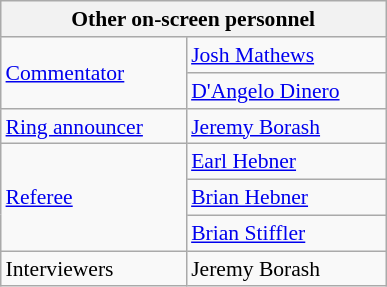<table align="right" class="wikitable" style="border:1px; font-size:90%; margin-left:1em;">
<tr>
<th colspan="2" width="250"><strong>Other on-screen personnel</strong></th>
</tr>
<tr>
<td rowspan=2><a href='#'>Commentator</a></td>
<td><a href='#'>Josh Mathews</a></td>
</tr>
<tr>
<td><a href='#'>D'Angelo Dinero</a></td>
</tr>
<tr>
<td><a href='#'>Ring announcer</a></td>
<td><a href='#'>Jeremy Borash</a></td>
</tr>
<tr>
<td rowspan=3><a href='#'>Referee</a></td>
<td><a href='#'>Earl Hebner</a></td>
</tr>
<tr>
<td><a href='#'>Brian Hebner</a></td>
</tr>
<tr>
<td><a href='#'>Brian Stiffler</a></td>
</tr>
<tr>
<td rowspan=1>Interviewers</td>
<td>Jeremy Borash</td>
</tr>
<tr>
</tr>
</table>
